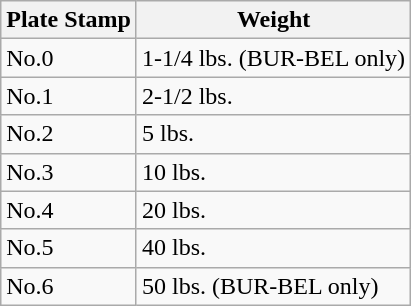<table class="wikitable">
<tr>
<th>Plate Stamp</th>
<th>Weight</th>
</tr>
<tr>
<td>No.0</td>
<td>1-1/4 lbs. (BUR-BEL only)</td>
</tr>
<tr>
<td>No.1</td>
<td>2-1/2 lbs.</td>
</tr>
<tr>
<td>No.2</td>
<td>5 lbs.</td>
</tr>
<tr>
<td>No.3</td>
<td>10 lbs.</td>
</tr>
<tr>
<td>No.4</td>
<td>20 lbs.</td>
</tr>
<tr>
<td>No.5</td>
<td>40 lbs.</td>
</tr>
<tr>
<td>No.6</td>
<td>50 lbs. (BUR-BEL only)</td>
</tr>
</table>
